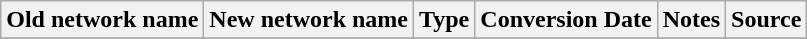<table class="wikitable">
<tr>
<th>Old network name</th>
<th>New network name</th>
<th>Type</th>
<th>Conversion Date</th>
<th>Notes</th>
<th>Source</th>
</tr>
<tr>
</tr>
</table>
